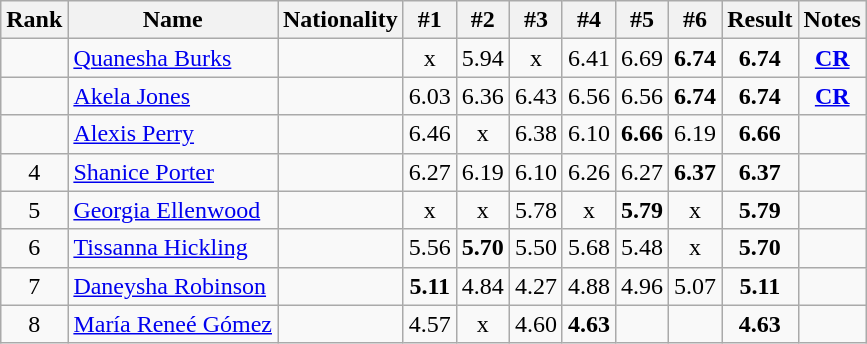<table class="wikitable sortable" style="text-align:center">
<tr>
<th>Rank</th>
<th>Name</th>
<th>Nationality</th>
<th>#1</th>
<th>#2</th>
<th>#3</th>
<th>#4</th>
<th>#5</th>
<th>#6</th>
<th>Result</th>
<th>Notes</th>
</tr>
<tr>
<td></td>
<td align=left><a href='#'>Quanesha Burks</a></td>
<td align=left></td>
<td>x</td>
<td>5.94</td>
<td>x</td>
<td>6.41</td>
<td>6.69</td>
<td><strong>6.74</strong></td>
<td><strong>6.74</strong></td>
<td><strong><a href='#'>CR</a></strong></td>
</tr>
<tr>
<td></td>
<td align=left><a href='#'>Akela Jones</a></td>
<td align=left></td>
<td>6.03</td>
<td>6.36</td>
<td>6.43</td>
<td>6.56</td>
<td>6.56</td>
<td><strong>6.74</strong></td>
<td><strong>6.74</strong></td>
<td><strong><a href='#'>CR</a></strong></td>
</tr>
<tr>
<td></td>
<td align=left><a href='#'>Alexis Perry</a></td>
<td align=left></td>
<td>6.46</td>
<td>x</td>
<td>6.38</td>
<td>6.10</td>
<td><strong>6.66</strong></td>
<td>6.19</td>
<td><strong>6.66</strong></td>
<td></td>
</tr>
<tr>
<td>4</td>
<td align=left><a href='#'>Shanice Porter</a></td>
<td align=left></td>
<td>6.27</td>
<td>6.19</td>
<td>6.10</td>
<td>6.26</td>
<td>6.27</td>
<td><strong>6.37</strong></td>
<td><strong>6.37</strong></td>
<td></td>
</tr>
<tr>
<td>5</td>
<td align=left><a href='#'>Georgia Ellenwood</a></td>
<td align=left></td>
<td>x</td>
<td>x</td>
<td>5.78</td>
<td>x</td>
<td><strong>5.79</strong></td>
<td>x</td>
<td><strong>5.79</strong></td>
<td></td>
</tr>
<tr>
<td>6</td>
<td align=left><a href='#'>Tissanna Hickling</a></td>
<td align=left></td>
<td>5.56</td>
<td><strong>5.70</strong></td>
<td>5.50</td>
<td>5.68</td>
<td>5.48</td>
<td>x</td>
<td><strong>5.70</strong></td>
<td></td>
</tr>
<tr>
<td>7</td>
<td align=left><a href='#'>Daneysha Robinson</a></td>
<td align=left></td>
<td><strong>5.11</strong></td>
<td>4.84</td>
<td>4.27</td>
<td>4.88</td>
<td>4.96</td>
<td>5.07</td>
<td><strong>5.11</strong></td>
<td></td>
</tr>
<tr>
<td>8</td>
<td align=left><a href='#'>María Reneé Gómez</a></td>
<td align=left></td>
<td>4.57</td>
<td>x</td>
<td>4.60</td>
<td><strong>4.63</strong></td>
<td></td>
<td></td>
<td><strong>4.63</strong></td>
<td></td>
</tr>
</table>
